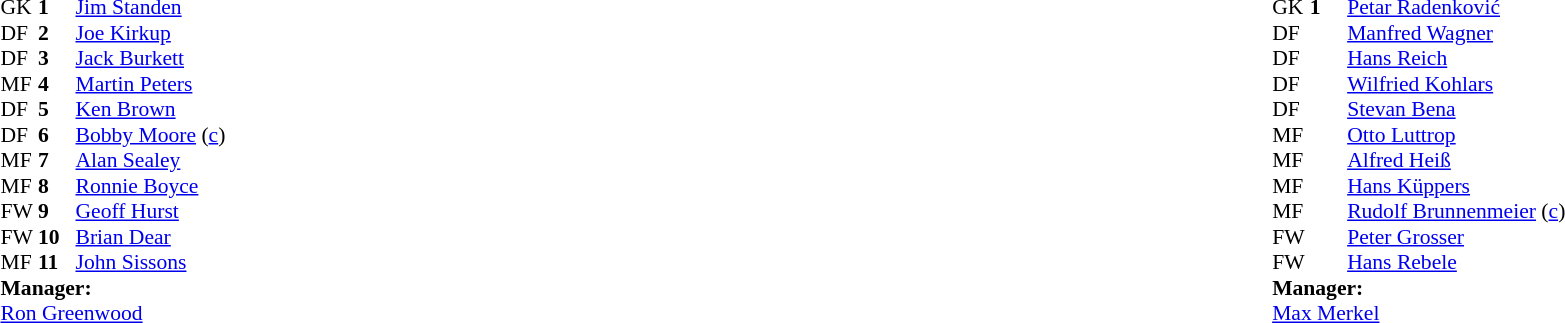<table width=100%>
<tr>
<td valign=top width=50%><br><table style=font-size:90% cellspacing=0 cellpadding=0>
<tr>
<td colspan="4"></td>
</tr>
<tr>
<th width=25></th>
<th width=25></th>
</tr>
<tr>
<td>GK</td>
<td><strong>1</strong></td>
<td> <a href='#'>Jim Standen</a></td>
</tr>
<tr>
<td>DF</td>
<td><strong>2</strong></td>
<td> <a href='#'>Joe Kirkup</a></td>
</tr>
<tr>
<td>DF</td>
<td><strong>3</strong></td>
<td> <a href='#'>Jack Burkett</a></td>
</tr>
<tr>
<td>MF</td>
<td><strong>4</strong></td>
<td> <a href='#'>Martin Peters</a></td>
</tr>
<tr>
<td>DF</td>
<td><strong>5</strong></td>
<td> <a href='#'>Ken Brown</a></td>
</tr>
<tr>
<td>DF</td>
<td><strong>6</strong></td>
<td> <a href='#'>Bobby Moore</a> (<a href='#'>c</a>)</td>
</tr>
<tr>
<td>MF</td>
<td><strong>7</strong></td>
<td> <a href='#'>Alan Sealey</a></td>
</tr>
<tr>
<td>MF</td>
<td><strong>8</strong></td>
<td> <a href='#'>Ronnie Boyce</a></td>
</tr>
<tr>
<td>FW</td>
<td><strong>9</strong></td>
<td> <a href='#'>Geoff Hurst</a></td>
</tr>
<tr>
<td>FW</td>
<td><strong>10</strong></td>
<td> <a href='#'>Brian Dear</a></td>
</tr>
<tr>
<td>MF</td>
<td><strong>11</strong></td>
<td> <a href='#'>John Sissons</a></td>
</tr>
<tr>
<td colspan=3><strong>Manager:</strong></td>
</tr>
<tr>
<td colspan=4> <a href='#'>Ron Greenwood</a></td>
</tr>
</table>
</td>
<td valign="top"></td>
<td valign="top" width="50%"><br><table style=font-size:90% cellspacing=0 cellpadding=0 align=center>
<tr>
<td colspan="4"></td>
</tr>
<tr>
<th width=25></th>
<th width=25></th>
</tr>
<tr>
<td>GK</td>
<td><strong>1</strong></td>
<td> <a href='#'>Petar Radenković</a></td>
</tr>
<tr>
<td>DF</td>
<td><strong></strong></td>
<td> <a href='#'>Manfred Wagner</a></td>
</tr>
<tr>
<td>DF</td>
<td><strong></strong></td>
<td> <a href='#'>Hans Reich</a></td>
</tr>
<tr>
<td>DF</td>
<td><strong></strong></td>
<td> <a href='#'>Wilfried Kohlars</a></td>
</tr>
<tr>
<td>DF</td>
<td><strong></strong></td>
<td> <a href='#'>Stevan Bena</a></td>
</tr>
<tr>
<td>MF</td>
<td><strong></strong></td>
<td> <a href='#'>Otto Luttrop</a></td>
</tr>
<tr>
<td>MF</td>
<td><strong></strong></td>
<td> <a href='#'>Alfred Heiß</a></td>
</tr>
<tr>
<td>MF</td>
<td><strong></strong></td>
<td> <a href='#'>Hans Küppers</a></td>
</tr>
<tr>
<td>MF</td>
<td><strong></strong></td>
<td> <a href='#'>Rudolf Brunnenmeier</a> (<a href='#'>c</a>)</td>
</tr>
<tr>
<td>FW</td>
<td><strong></strong></td>
<td> <a href='#'>Peter Grosser</a></td>
</tr>
<tr>
<td>FW</td>
<td><strong></strong></td>
<td> <a href='#'>Hans Rebele</a></td>
</tr>
<tr>
<td colspan=3><strong>Manager:</strong></td>
</tr>
<tr>
<td colspan=4> <a href='#'>Max Merkel</a></td>
</tr>
</table>
</td>
</tr>
</table>
